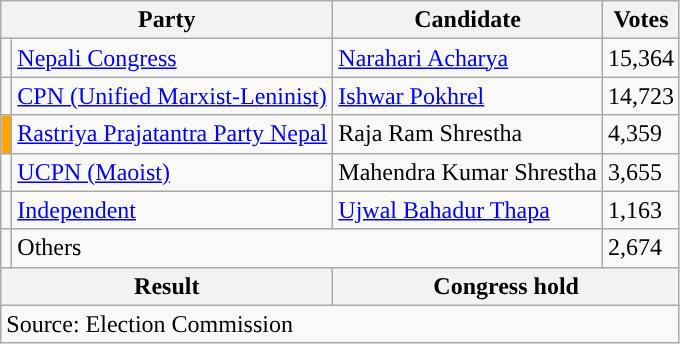<table class="wikitable">
<tr>
<th colspan="2">Party</th>
<th>Candidate</th>
<th>Votes</th>
</tr>
<tr>
<td style="background-color:"></td>
<td><a href='#'>Nepali Congress</a></td>
<td><a href='#'>Narahari Acharya</a></td>
<td>15,364</td>
</tr>
<tr>
<td style="background-color:"></td>
<td><a href='#'>CPN (Unified Marxist-Leninist)</a></td>
<td><a href='#'>Ishwar Pokhrel</a></td>
<td>14,723</td>
</tr>
<tr>
<td style="background-color:orange"></td>
<td><a href='#'>Rastriya Prajatantra Party Nepal</a></td>
<td>Raja Ram Shrestha</td>
<td>4,359</td>
</tr>
<tr>
<td style="background-color:"></td>
<td><a href='#'>UCPN (Maoist)</a></td>
<td>Mahendra Kumar Shrestha</td>
<td>3,655</td>
</tr>
<tr>
<td style="background-color:"></td>
<td><a href='#'>Independent</a></td>
<td><a href='#'>Ujwal Bahadur Thapa</a></td>
<td>1,163</td>
</tr>
<tr>
<td></td>
<td colspan="2">Others</td>
<td>2,674</td>
</tr>
<tr>
<th colspan="2">Result</th>
<th colspan="2">Congress hold</th>
</tr>
<tr>
<td colspan="4">Source: Election Commission</td>
</tr>
</table>
